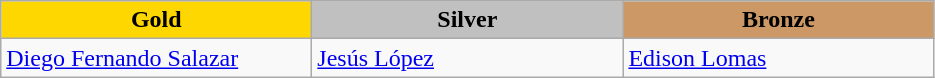<table class="wikitable" style="text-align:left">
<tr align="center">
<td width=200 bgcolor=gold><strong>Gold</strong></td>
<td width=200 bgcolor=silver><strong>Silver</strong></td>
<td width=200 bgcolor=CC9966><strong>Bronze</strong></td>
</tr>
<tr>
<td><a href='#'>Diego Fernando Salazar</a><br><em></em></td>
<td><a href='#'>Jesús López</a><br><em></em></td>
<td><a href='#'>Edison Lomas</a><br><em></em></td>
</tr>
</table>
